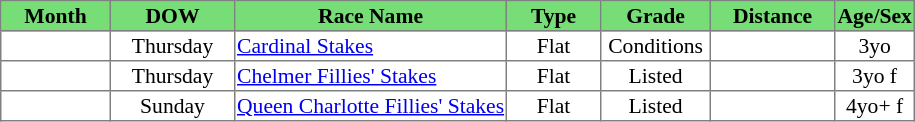<table class = "sortable" | border="1" style="border-collapse: collapse; font-size:90%">
<tr bgcolor="#77dd77" align="center">
<th style="width:70px">Month</th>
<th style="width:80px">DOW</th>
<th>Race Name</th>
<th style="width:60px">Type</th>
<th style="width:70px"><strong>Grade</strong></th>
<th style="width:80px">Distance</th>
<th style="width:50px">Age/Sex</th>
</tr>
<tr>
<td style="text-align:center"></td>
<td style="text-align:center">Thursday</td>
<td><a href='#'>Cardinal Stakes</a></td>
<td style="text-align:center">Flat</td>
<td style="text-align:center">Conditions</td>
<td style="text-align:center"></td>
<td style="text-align:center">3yo</td>
</tr>
<tr>
<td style="text-align:center"></td>
<td style="text-align:center">Thursday</td>
<td><a href='#'>Chelmer Fillies' Stakes</a></td>
<td style="text-align:center">Flat</td>
<td style="text-align:center">Listed</td>
<td style="text-align:center"></td>
<td style="text-align:center">3yo f</td>
</tr>
<tr>
<td style="text-align:center"></td>
<td style="text-align:center">Sunday</td>
<td><a href='#'>Queen Charlotte Fillies' Stakes</a></td>
<td style="text-align:center">Flat</td>
<td style="text-align:center">Listed</td>
<td style="text-align:center"></td>
<td style="text-align:center">4yo+ f</td>
</tr>
</table>
